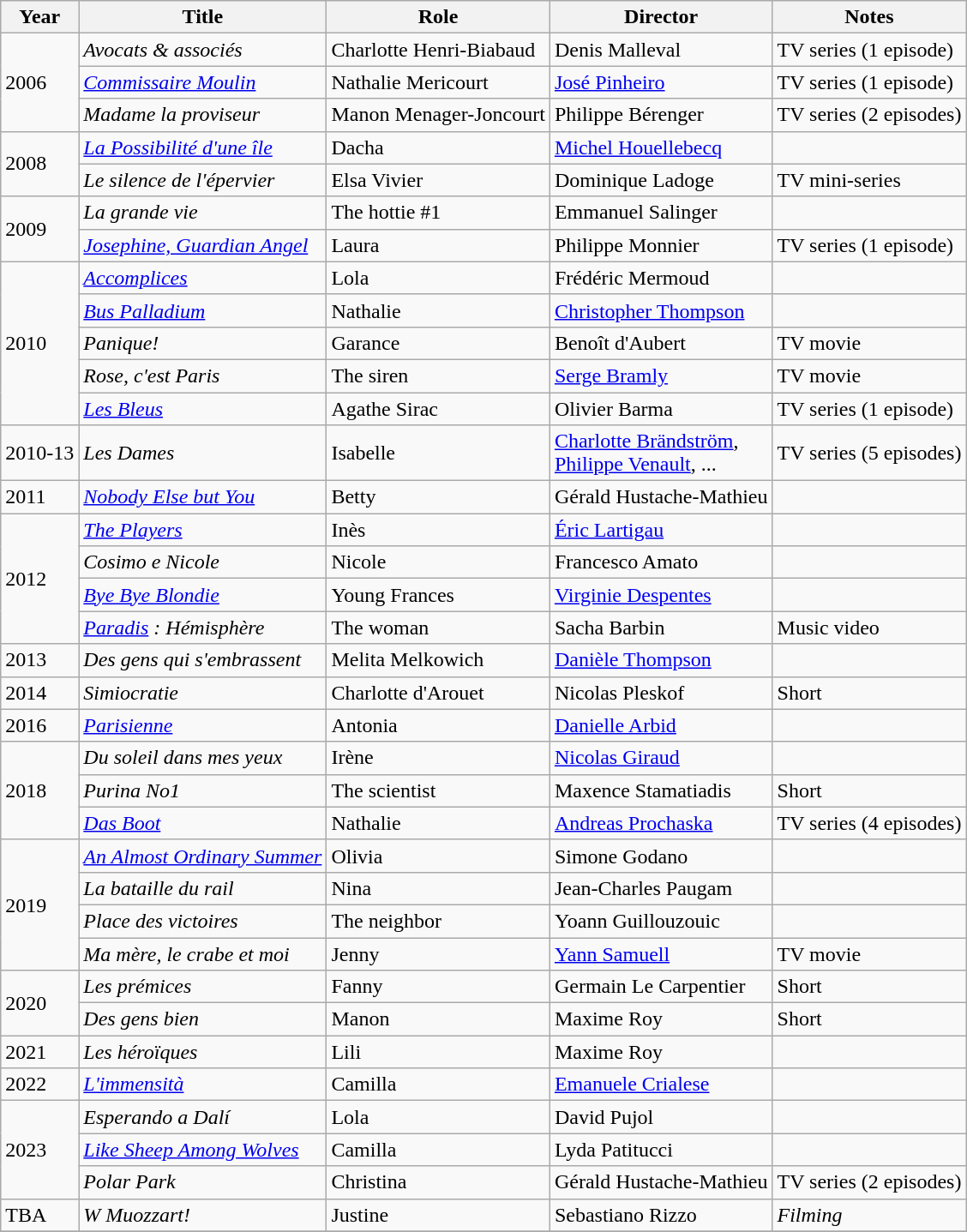<table class="wikitable">
<tr>
<th>Year</th>
<th>Title</th>
<th>Role</th>
<th>Director</th>
<th>Notes</th>
</tr>
<tr>
<td rowspan=3>2006</td>
<td><em>Avocats & associés</em></td>
<td>Charlotte Henri-Biabaud</td>
<td>Denis Malleval</td>
<td>TV series (1 episode)</td>
</tr>
<tr>
<td><em><a href='#'>Commissaire Moulin</a></em></td>
<td>Nathalie Mericourt</td>
<td><a href='#'>José Pinheiro</a></td>
<td>TV series (1 episode)</td>
</tr>
<tr>
<td><em>Madame la proviseur</em></td>
<td>Manon Menager-Joncourt</td>
<td>Philippe Bérenger</td>
<td>TV series (2 episodes)</td>
</tr>
<tr>
<td rowspan=2>2008</td>
<td><em><a href='#'>La Possibilité d'une île</a></em></td>
<td>Dacha</td>
<td><a href='#'>Michel Houellebecq</a></td>
<td></td>
</tr>
<tr>
<td><em>Le silence de l'épervier</em></td>
<td>Elsa Vivier</td>
<td>Dominique Ladoge</td>
<td>TV mini-series</td>
</tr>
<tr>
<td rowspan=2>2009</td>
<td><em>La grande vie</em></td>
<td>The hottie #1</td>
<td>Emmanuel Salinger</td>
<td></td>
</tr>
<tr>
<td><em><a href='#'>Josephine, Guardian Angel</a></em></td>
<td>Laura</td>
<td>Philippe Monnier</td>
<td>TV series (1 episode)</td>
</tr>
<tr>
<td rowspan=5>2010</td>
<td><em><a href='#'>Accomplices</a></em></td>
<td>Lola</td>
<td>Frédéric Mermoud</td>
<td></td>
</tr>
<tr>
<td><em><a href='#'>Bus Palladium</a></em></td>
<td>Nathalie</td>
<td><a href='#'>Christopher Thompson</a></td>
<td></td>
</tr>
<tr>
<td><em>Panique!</em></td>
<td>Garance</td>
<td>Benoît d'Aubert</td>
<td>TV movie</td>
</tr>
<tr>
<td><em>Rose, c'est Paris</em></td>
<td>The siren</td>
<td><a href='#'>Serge Bramly</a></td>
<td>TV movie</td>
</tr>
<tr>
<td><em><a href='#'>Les Bleus</a></em></td>
<td>Agathe Sirac</td>
<td>Olivier Barma</td>
<td>TV series (1 episode)</td>
</tr>
<tr>
<td>2010-13</td>
<td><em>Les Dames</em></td>
<td>Isabelle</td>
<td><a href='#'>Charlotte Brändström</a>, <br><a href='#'>Philippe Venault</a>, ...</td>
<td>TV series (5 episodes)</td>
</tr>
<tr>
<td>2011</td>
<td><em><a href='#'>Nobody Else but You</a></em></td>
<td>Betty</td>
<td>Gérald Hustache-Mathieu</td>
<td></td>
</tr>
<tr>
<td rowspan=4>2012</td>
<td><em><a href='#'>The Players</a></em></td>
<td>Inès</td>
<td><a href='#'>Éric Lartigau</a></td>
<td></td>
</tr>
<tr>
<td><em>Cosimo e Nicole</em></td>
<td>Nicole</td>
<td>Francesco Amato</td>
<td></td>
</tr>
<tr>
<td><em><a href='#'>Bye Bye Blondie</a></em></td>
<td>Young Frances</td>
<td><a href='#'>Virginie Despentes</a></td>
<td></td>
</tr>
<tr>
<td><em><a href='#'>Paradis</a> : Hémisphère</em></td>
<td>The woman</td>
<td>Sacha Barbin</td>
<td>Music video</td>
</tr>
<tr>
<td>2013</td>
<td><em>Des gens qui s'embrassent</em></td>
<td>Melita Melkowich</td>
<td><a href='#'>Danièle Thompson</a></td>
<td></td>
</tr>
<tr>
<td>2014</td>
<td><em>Simiocratie</em></td>
<td>Charlotte d'Arouet</td>
<td>Nicolas Pleskof</td>
<td>Short</td>
</tr>
<tr>
<td>2016</td>
<td><em><a href='#'>Parisienne</a></em></td>
<td>Antonia</td>
<td><a href='#'>Danielle Arbid</a></td>
<td></td>
</tr>
<tr>
<td rowspan=3>2018</td>
<td><em>Du soleil dans mes yeux</em></td>
<td>Irène</td>
<td><a href='#'>Nicolas Giraud</a></td>
<td></td>
</tr>
<tr>
<td><em>Purina No1</em></td>
<td>The scientist</td>
<td>Maxence Stamatiadis</td>
<td>Short</td>
</tr>
<tr>
<td><em><a href='#'>Das Boot</a></em></td>
<td>Nathalie</td>
<td><a href='#'>Andreas Prochaska</a></td>
<td>TV series (4 episodes)</td>
</tr>
<tr>
<td rowspan=4>2019</td>
<td><em><a href='#'>An Almost Ordinary Summer</a></em></td>
<td>Olivia</td>
<td>Simone Godano</td>
<td></td>
</tr>
<tr>
<td><em>La bataille du rail</em></td>
<td>Nina</td>
<td>Jean-Charles Paugam</td>
<td></td>
</tr>
<tr>
<td><em>Place des victoires</em></td>
<td>The neighbor</td>
<td>Yoann Guillouzouic</td>
<td></td>
</tr>
<tr>
<td><em>Ma mère, le crabe et moi</em></td>
<td>Jenny</td>
<td><a href='#'>Yann Samuell</a></td>
<td>TV movie</td>
</tr>
<tr>
<td rowspan=2>2020</td>
<td><em>Les prémices</em></td>
<td>Fanny</td>
<td>Germain Le Carpentier</td>
<td>Short</td>
</tr>
<tr>
<td><em>Des gens bien</em></td>
<td>Manon</td>
<td>Maxime Roy</td>
<td>Short</td>
</tr>
<tr>
<td>2021</td>
<td><em>Les héroïques</em></td>
<td>Lili</td>
<td>Maxime Roy</td>
<td></td>
</tr>
<tr>
<td>2022</td>
<td><em><a href='#'>L'immensità</a></em></td>
<td>Camilla</td>
<td><a href='#'>Emanuele Crialese</a></td>
<td></td>
</tr>
<tr>
<td rowspan=3>2023</td>
<td><em>Esperando a Dalí</em></td>
<td>Lola</td>
<td>David Pujol</td>
<td></td>
</tr>
<tr>
<td><em><a href='#'>Like Sheep Among Wolves</a></em></td>
<td>Camilla</td>
<td>Lyda Patitucci</td>
<td></td>
</tr>
<tr>
<td><em>Polar Park</em></td>
<td>Christina</td>
<td>Gérald Hustache-Mathieu</td>
<td>TV series (2 episodes)</td>
</tr>
<tr>
<td rowspan=1>TBA</td>
<td><em>W Muozzart!</em></td>
<td>Justine</td>
<td>Sebastiano Rizzo</td>
<td><em>Filming</em></td>
</tr>
<tr>
</tr>
</table>
